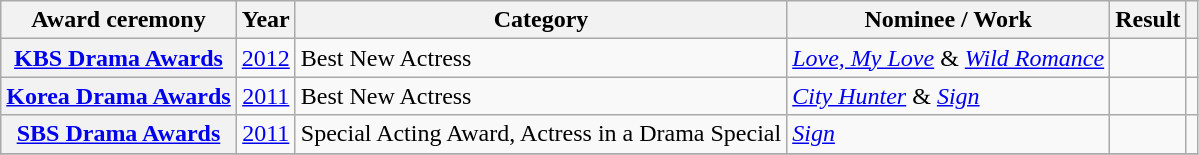<table class="wikitable plainrowheaders sortable">
<tr>
<th scope="col">Award ceremony</th>
<th scope="col">Year</th>
<th scope="col">Category</th>
<th scope="col">Nominee / Work</th>
<th scope="col">Result</th>
<th scope="col" class="unsortable"></th>
</tr>
<tr>
<th scope="row"><a href='#'>KBS Drama Awards</a></th>
<td style="text-align:center"><a href='#'>2012</a></td>
<td>Best New Actress</td>
<td><em><a href='#'>Love, My Love</a></em> & <em><a href='#'>Wild Romance</a></em></td>
<td></td>
<td style="text-align:center"></td>
</tr>
<tr>
<th scope="row"><a href='#'>Korea Drama Awards</a></th>
<td style="text-align:center"><a href='#'>2011</a></td>
<td>Best New Actress</td>
<td><em><a href='#'>City Hunter</a></em> & <em><a href='#'>Sign</a></em></td>
<td></td>
<td style="text-align:center"></td>
</tr>
<tr>
<th scope="row"><a href='#'>SBS Drama Awards</a></th>
<td style="text-align:center"><a href='#'>2011</a></td>
<td>Special Acting Award, Actress in a Drama Special</td>
<td><em><a href='#'>Sign</a></em></td>
<td></td>
<td style="text-align:center"></td>
</tr>
<tr>
</tr>
</table>
